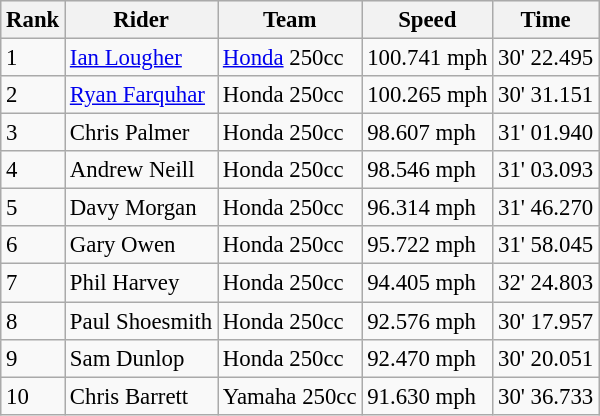<table class="wikitable" style="font-size: 95%;">
<tr style="background:#efefef;">
<th>Rank</th>
<th>Rider</th>
<th>Team</th>
<th>Speed</th>
<th>Time</th>
</tr>
<tr>
<td>1</td>
<td> <a href='#'>Ian Lougher</a></td>
<td><a href='#'>Honda</a> 250cc</td>
<td>100.741 mph</td>
<td>30' 22.495</td>
</tr>
<tr>
<td>2</td>
<td> <a href='#'>Ryan Farquhar</a></td>
<td>Honda 250cc</td>
<td>100.265 mph</td>
<td>30' 31.151</td>
</tr>
<tr>
<td>3</td>
<td> Chris Palmer</td>
<td>Honda 250cc</td>
<td>98.607 mph</td>
<td>31' 01.940</td>
</tr>
<tr>
<td>4</td>
<td> Andrew Neill</td>
<td>Honda 250cc</td>
<td>98.546 mph</td>
<td>31' 03.093</td>
</tr>
<tr>
<td>5</td>
<td> Davy Morgan</td>
<td>Honda 250cc</td>
<td>96.314 mph</td>
<td>31' 46.270</td>
</tr>
<tr>
<td>6</td>
<td> Gary Owen</td>
<td>Honda 250cc</td>
<td>95.722 mph</td>
<td>31' 58.045</td>
</tr>
<tr>
<td>7</td>
<td> Phil Harvey</td>
<td>Honda 250cc</td>
<td>94.405 mph</td>
<td>32' 24.803</td>
</tr>
<tr>
<td>8</td>
<td> Paul Shoesmith</td>
<td>Honda 250cc</td>
<td>92.576 mph</td>
<td>30' 17.957</td>
</tr>
<tr>
<td>9</td>
<td> Sam Dunlop</td>
<td>Honda 250cc</td>
<td>92.470 mph</td>
<td>30' 20.051</td>
</tr>
<tr>
<td>10</td>
<td> Chris Barrett</td>
<td>Yamaha 250cc</td>
<td>91.630 mph</td>
<td>30' 36.733</td>
</tr>
</table>
